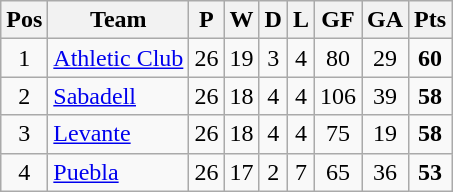<table class="wikitable sortable">
<tr>
<th>Pos</th>
<th>Team</th>
<th><strong>P</strong></th>
<th><strong>W</strong></th>
<th><strong>D</strong></th>
<th><strong>L</strong></th>
<th><strong>GF</strong></th>
<th><strong>GA</strong></th>
<th><strong>Pts</strong></th>
</tr>
<tr align="center">
<td>1</td>
<td align="left"><a href='#'>Athletic Club</a></td>
<td>26</td>
<td>19</td>
<td>3</td>
<td>4</td>
<td>80</td>
<td>29</td>
<td><strong>60</strong></td>
</tr>
<tr align="center">
<td>2</td>
<td align="left"><a href='#'>Sabadell</a></td>
<td>26</td>
<td>18</td>
<td>4</td>
<td>4</td>
<td>106</td>
<td>39</td>
<td><strong>58</strong></td>
</tr>
<tr align="center">
<td>3</td>
<td align="left"><a href='#'>Levante</a></td>
<td>26</td>
<td>18</td>
<td>4</td>
<td>4</td>
<td>75</td>
<td>19</td>
<td><strong>58</strong></td>
</tr>
<tr align="center">
<td>4</td>
<td align="left"><a href='#'>Puebla</a></td>
<td>26</td>
<td>17</td>
<td>2</td>
<td>7</td>
<td>65</td>
<td>36</td>
<td><strong>53</strong></td>
</tr>
</table>
